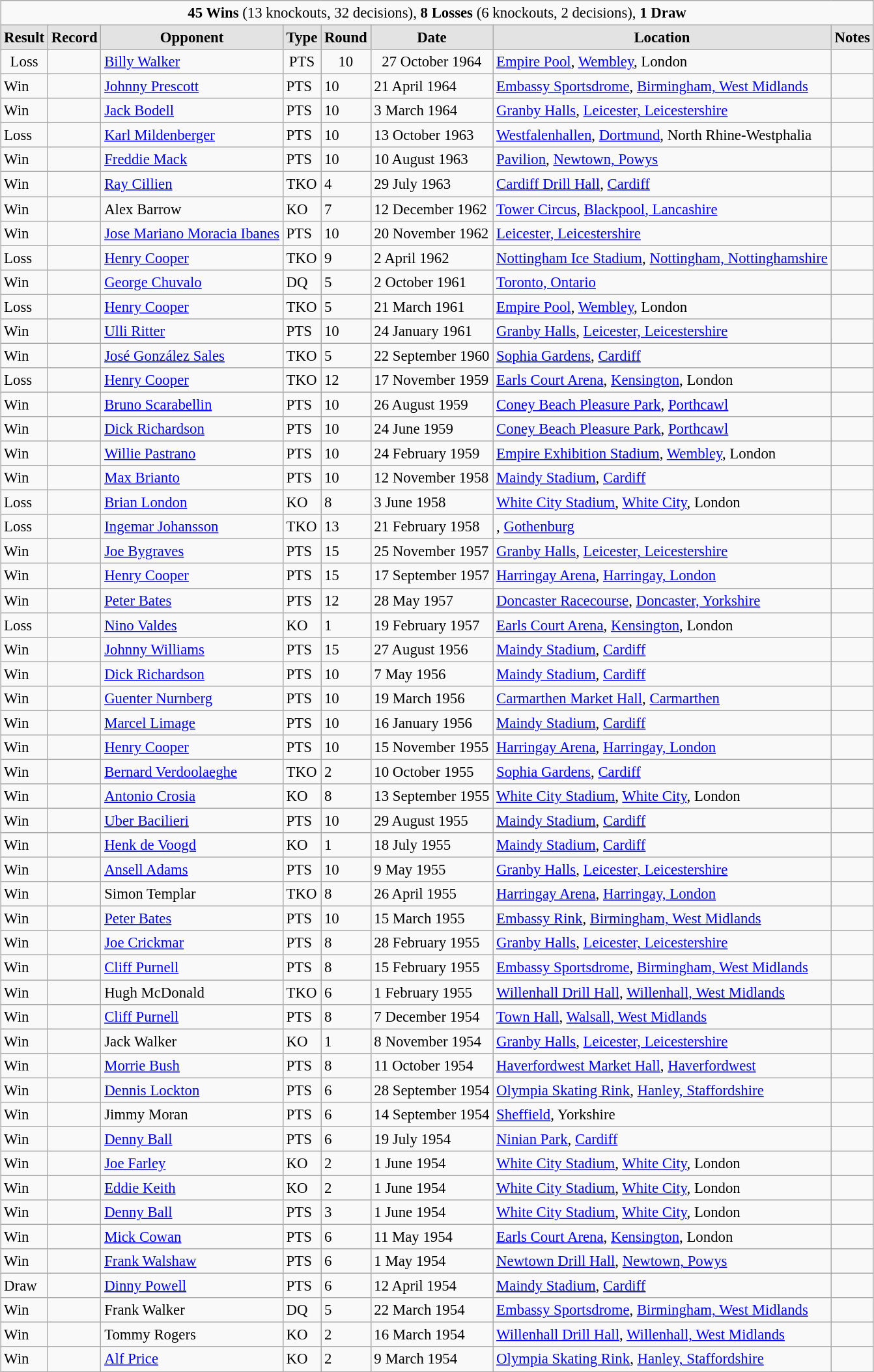<table class="wikitable" style="margin:0.5em auto; font-size:95%;">
<tr>
<td align="center" colspan=8><strong>45 Wins</strong> (13 knockouts, 32 decisions), <strong>8 Losses</strong> (6 knockouts, 2 decisions), <strong>1 Draw</strong> </td>
</tr>
<tr>
<td align="center" style="border-style: none none solid solid; background: #e3e3e3"><strong>Result</strong></td>
<td align="center" style="border-style: none none solid solid; background: #e3e3e3"><strong>Record</strong></td>
<td align="center" style="border-style: none none solid solid; background: #e3e3e3"><strong>Opponent</strong></td>
<td align="center" style="border-style: none none solid solid; background: #e3e3e3"><strong>Type</strong></td>
<td align="center" style="border-style: none none solid solid; background: #e3e3e3"><strong>Round</strong></td>
<td align="center" style="border-style: none none solid solid; background: #e3e3e3"><strong>Date</strong></td>
<td align="center" style="border-style: none none solid solid; background: #e3e3e3"><strong>Location</strong></td>
<td align="center" style="border-style: none none solid solid; background: #e3e3e3"><strong>Notes</strong></td>
</tr>
<tr align=center>
<td>Loss</td>
<td></td>
<td align=left> <a href='#'>Billy Walker</a></td>
<td>PTS</td>
<td>10</td>
<td>27 October 1964</td>
<td align=left> <a href='#'>Empire Pool</a>, <a href='#'>Wembley</a>, London</td>
<td align=left></td>
</tr>
<tr>
<td>Win</td>
<td></td>
<td align=left> <a href='#'>Johnny Prescott</a></td>
<td>PTS</td>
<td>10</td>
<td>21 April 1964</td>
<td align=left> <a href='#'>Embassy Sportsdrome</a>, <a href='#'>Birmingham, West Midlands</a></td>
<td align=left></td>
</tr>
<tr>
<td>Win</td>
<td></td>
<td align=left> <a href='#'>Jack Bodell</a></td>
<td>PTS</td>
<td>10</td>
<td>3 March 1964</td>
<td align=left> <a href='#'>Granby Halls</a>, <a href='#'>Leicester, Leicestershire</a></td>
<td align=left></td>
</tr>
<tr>
<td>Loss</td>
<td></td>
<td align=left> <a href='#'>Karl Mildenberger</a></td>
<td>PTS</td>
<td>10</td>
<td>13 October 1963</td>
<td align=left> <a href='#'>Westfalenhallen</a>, <a href='#'>Dortmund</a>, North Rhine-Westphalia</td>
<td align=left></td>
</tr>
<tr>
<td>Win</td>
<td></td>
<td align=left> <a href='#'>Freddie Mack</a></td>
<td>PTS</td>
<td>10</td>
<td>10 August 1963</td>
<td align=left> <a href='#'>Pavilion</a>, <a href='#'>Newtown, Powys</a></td>
<td align=left></td>
</tr>
<tr>
<td>Win</td>
<td></td>
<td align=left> <a href='#'>Ray Cillien</a></td>
<td>TKO</td>
<td>4</td>
<td>29 July 1963</td>
<td align=left> <a href='#'>Cardiff Drill Hall</a>, <a href='#'>Cardiff</a></td>
<td align=left></td>
</tr>
<tr>
<td>Win</td>
<td></td>
<td align=left> Alex Barrow</td>
<td>KO</td>
<td>7</td>
<td>12 December 1962</td>
<td align=left> <a href='#'>Tower Circus</a>, <a href='#'>Blackpool, Lancashire</a></td>
<td align=left></td>
</tr>
<tr>
<td>Win</td>
<td></td>
<td align=left> <a href='#'>Jose Mariano Moracia Ibanes</a></td>
<td>PTS</td>
<td>10</td>
<td>20 November 1962</td>
<td align=left> <a href='#'>Leicester, Leicestershire</a></td>
<td align=left></td>
</tr>
<tr>
<td>Loss</td>
<td></td>
<td align=left> <a href='#'>Henry Cooper</a></td>
<td>TKO</td>
<td>9</td>
<td>2 April 1962</td>
<td align=left> <a href='#'>Nottingham Ice Stadium</a>, <a href='#'>Nottingham, Nottinghamshire</a></td>
<td align=left></td>
</tr>
<tr>
<td>Win</td>
<td></td>
<td align=left> <a href='#'>George Chuvalo</a></td>
<td>DQ</td>
<td>5</td>
<td>2 October 1961</td>
<td align=left> <a href='#'>Toronto, Ontario</a></td>
<td align=left></td>
</tr>
<tr>
<td>Loss</td>
<td></td>
<td align=left> <a href='#'>Henry Cooper</a></td>
<td>TKO</td>
<td>5</td>
<td>21 March 1961</td>
<td align=left> <a href='#'>Empire Pool</a>, <a href='#'>Wembley</a>, London</td>
<td align=left></td>
</tr>
<tr>
<td>Win</td>
<td></td>
<td align=left> <a href='#'>Ulli Ritter</a></td>
<td>PTS</td>
<td>10</td>
<td>24 January 1961</td>
<td align=left> <a href='#'>Granby Halls</a>, <a href='#'>Leicester, Leicestershire</a></td>
<td align=left></td>
</tr>
<tr>
<td>Win</td>
<td></td>
<td align=left> <a href='#'>José González Sales</a></td>
<td>TKO</td>
<td>5</td>
<td>22 September 1960</td>
<td align=left> <a href='#'>Sophia Gardens</a>, <a href='#'>Cardiff</a></td>
<td align=left></td>
</tr>
<tr>
<td>Loss</td>
<td></td>
<td align=left> <a href='#'>Henry Cooper</a></td>
<td>TKO</td>
<td>12</td>
<td>17 November 1959</td>
<td align=left> <a href='#'>Earls Court Arena</a>, <a href='#'>Kensington</a>, London</td>
<td align=left></td>
</tr>
<tr>
<td>Win</td>
<td></td>
<td align=left> <a href='#'>Bruno Scarabellin</a></td>
<td>PTS</td>
<td>10</td>
<td>26 August 1959</td>
<td align=left> <a href='#'>Coney Beach Pleasure Park</a>, <a href='#'>Porthcawl</a></td>
<td align=left></td>
</tr>
<tr>
<td>Win</td>
<td></td>
<td align=left> <a href='#'>Dick Richardson</a></td>
<td>PTS</td>
<td>10</td>
<td>24 June 1959</td>
<td align=left> <a href='#'>Coney Beach Pleasure Park</a>, <a href='#'>Porthcawl</a></td>
<td align=left></td>
</tr>
<tr>
<td>Win</td>
<td></td>
<td align=left> <a href='#'>Willie Pastrano</a></td>
<td>PTS</td>
<td>10</td>
<td>24 February 1959</td>
<td align=left> <a href='#'>Empire Exhibition Stadium</a>, <a href='#'>Wembley</a>, London</td>
<td align=left></td>
</tr>
<tr>
<td>Win</td>
<td></td>
<td align=left> <a href='#'>Max Brianto</a></td>
<td>PTS</td>
<td>10</td>
<td>12 November 1958</td>
<td align=left> <a href='#'>Maindy Stadium</a>, <a href='#'>Cardiff</a></td>
<td align=left></td>
</tr>
<tr>
<td>Loss</td>
<td></td>
<td align=left> <a href='#'>Brian London</a></td>
<td>KO</td>
<td>8</td>
<td>3 June 1958</td>
<td align=left> <a href='#'>White City Stadium</a>, <a href='#'>White City</a>, London</td>
<td align=left></td>
</tr>
<tr>
<td>Loss</td>
<td></td>
<td align=left> <a href='#'>Ingemar Johansson</a></td>
<td>TKO</td>
<td>13</td>
<td>21 February 1958</td>
<td align=left> , <a href='#'>Gothenburg</a></td>
<td align=left></td>
</tr>
<tr>
<td>Win</td>
<td></td>
<td align=left> <a href='#'>Joe Bygraves</a></td>
<td>PTS</td>
<td>15</td>
<td>25 November 1957</td>
<td align=left> <a href='#'>Granby Halls</a>, <a href='#'>Leicester, Leicestershire</a></td>
<td align=left></td>
</tr>
<tr>
<td>Win</td>
<td></td>
<td align=left> <a href='#'>Henry Cooper</a></td>
<td>PTS</td>
<td>15</td>
<td>17 September 1957</td>
<td align=left> <a href='#'>Harringay Arena</a>, <a href='#'>Harringay, London</a></td>
<td align=left></td>
</tr>
<tr>
<td>Win</td>
<td></td>
<td align=left> <a href='#'>Peter Bates</a></td>
<td>PTS</td>
<td>12</td>
<td>28 May 1957</td>
<td align=left> <a href='#'>Doncaster Racecourse</a>, <a href='#'>Doncaster, Yorkshire</a></td>
<td align=left></td>
</tr>
<tr>
<td>Loss</td>
<td></td>
<td align=left> <a href='#'>Nino Valdes</a></td>
<td>KO</td>
<td>1</td>
<td>19 February 1957</td>
<td align=left> <a href='#'>Earls Court Arena</a>, <a href='#'>Kensington</a>, London</td>
<td align=left></td>
</tr>
<tr>
<td>Win</td>
<td></td>
<td align=left> <a href='#'>Johnny Williams</a></td>
<td>PTS</td>
<td>15</td>
<td>27 August 1956</td>
<td align=left> <a href='#'>Maindy Stadium</a>, <a href='#'>Cardiff</a></td>
<td align=left></td>
</tr>
<tr>
<td>Win</td>
<td></td>
<td align=left> <a href='#'>Dick Richardson</a></td>
<td>PTS</td>
<td>10</td>
<td>7 May 1956</td>
<td align=left> <a href='#'>Maindy Stadium</a>, <a href='#'>Cardiff</a></td>
<td align=left></td>
</tr>
<tr>
<td>Win</td>
<td></td>
<td align=left> <a href='#'>Guenter Nurnberg</a></td>
<td>PTS</td>
<td>10</td>
<td>19 March 1956</td>
<td align=left> <a href='#'>Carmarthen Market Hall</a>, <a href='#'>Carmarthen</a></td>
<td align=left></td>
</tr>
<tr>
<td>Win</td>
<td></td>
<td align=left> <a href='#'>Marcel Limage</a></td>
<td>PTS</td>
<td>10</td>
<td>16 January 1956</td>
<td align=left> <a href='#'>Maindy Stadium</a>, <a href='#'>Cardiff</a></td>
<td align=left></td>
</tr>
<tr>
<td>Win</td>
<td></td>
<td align=left> <a href='#'>Henry Cooper</a></td>
<td>PTS</td>
<td>10</td>
<td>15 November 1955</td>
<td align=left> <a href='#'>Harringay Arena</a>, <a href='#'>Harringay, London</a></td>
<td align=left></td>
</tr>
<tr>
<td>Win</td>
<td></td>
<td align=left> <a href='#'>Bernard Verdoolaeghe</a></td>
<td>TKO</td>
<td>2</td>
<td>10 October 1955</td>
<td align=left> <a href='#'>Sophia Gardens</a>, <a href='#'>Cardiff</a></td>
<td align=left></td>
</tr>
<tr>
<td>Win</td>
<td></td>
<td align=left> <a href='#'>Antonio Crosia</a></td>
<td>KO</td>
<td>8</td>
<td>13 September 1955</td>
<td align=left> <a href='#'>White City Stadium</a>, <a href='#'>White City</a>, London</td>
<td align=left></td>
</tr>
<tr>
<td>Win</td>
<td></td>
<td align=left> <a href='#'>Uber Bacilieri</a></td>
<td>PTS</td>
<td>10</td>
<td>29 August 1955</td>
<td align=left> <a href='#'>Maindy Stadium</a>, <a href='#'>Cardiff</a></td>
<td align=left></td>
</tr>
<tr>
<td>Win</td>
<td></td>
<td align=left> <a href='#'>Henk de Voogd</a></td>
<td>KO</td>
<td>1</td>
<td>18 July 1955</td>
<td align=left> <a href='#'>Maindy Stadium</a>, <a href='#'>Cardiff</a></td>
<td align=left></td>
</tr>
<tr>
<td>Win</td>
<td></td>
<td align=left> <a href='#'>Ansell Adams</a></td>
<td>PTS</td>
<td>10</td>
<td>9 May 1955</td>
<td align=left> <a href='#'>Granby Halls</a>, <a href='#'>Leicester, Leicestershire</a></td>
<td align=left></td>
</tr>
<tr>
<td>Win</td>
<td></td>
<td align=left> Simon Templar</td>
<td>TKO</td>
<td>8</td>
<td>26 April 1955</td>
<td align=left> <a href='#'>Harringay Arena</a>, <a href='#'>Harringay, London</a></td>
<td align=left></td>
</tr>
<tr>
<td>Win</td>
<td></td>
<td align=left> <a href='#'>Peter Bates</a></td>
<td>PTS</td>
<td>10</td>
<td>15 March 1955</td>
<td align=left> <a href='#'>Embassy Rink</a>, <a href='#'>Birmingham, West Midlands</a></td>
<td align=left></td>
</tr>
<tr>
<td>Win</td>
<td></td>
<td align=left> <a href='#'>Joe Crickmar</a></td>
<td>PTS</td>
<td>8</td>
<td>28 February 1955</td>
<td align=left> <a href='#'>Granby Halls</a>, <a href='#'>Leicester, Leicestershire</a></td>
<td align=left></td>
</tr>
<tr>
<td>Win</td>
<td></td>
<td align=left> <a href='#'>Cliff Purnell</a></td>
<td>PTS</td>
<td>8</td>
<td>15 February 1955</td>
<td align=left> <a href='#'>Embassy Sportsdrome</a>, <a href='#'>Birmingham, West Midlands</a></td>
<td align=left></td>
</tr>
<tr>
<td>Win</td>
<td></td>
<td align=left> Hugh McDonald</td>
<td>TKO</td>
<td>6</td>
<td>1 February 1955</td>
<td align=left> <a href='#'>Willenhall Drill Hall</a>, <a href='#'>Willenhall, West Midlands</a></td>
<td align=left></td>
</tr>
<tr>
<td>Win</td>
<td></td>
<td align=left> <a href='#'>Cliff Purnell</a></td>
<td>PTS</td>
<td>8</td>
<td>7 December 1954</td>
<td align=left> <a href='#'>Town Hall</a>, <a href='#'>Walsall, West Midlands</a></td>
<td align=left></td>
</tr>
<tr>
<td>Win</td>
<td></td>
<td align=left> Jack Walker</td>
<td>KO</td>
<td>1</td>
<td>8 November 1954</td>
<td align=left> <a href='#'>Granby Halls</a>, <a href='#'>Leicester, Leicestershire</a></td>
<td align=left></td>
</tr>
<tr>
<td>Win</td>
<td></td>
<td align=left> <a href='#'>Morrie Bush</a></td>
<td>PTS</td>
<td>8</td>
<td>11 October 1954</td>
<td align=left> <a href='#'>Haverfordwest Market Hall</a>, <a href='#'>Haverfordwest</a></td>
<td align=left></td>
</tr>
<tr>
<td>Win</td>
<td></td>
<td align=left> <a href='#'>Dennis Lockton</a></td>
<td>PTS</td>
<td>6</td>
<td>28 September 1954</td>
<td align=left> <a href='#'>Olympia Skating Rink</a>, <a href='#'>Hanley, Staffordshire</a></td>
<td align=left></td>
</tr>
<tr>
<td>Win</td>
<td></td>
<td align=left> Jimmy Moran</td>
<td>PTS</td>
<td>6</td>
<td>14 September 1954</td>
<td align=left> <a href='#'>Sheffield</a>, Yorkshire</td>
<td align=left></td>
</tr>
<tr>
<td>Win</td>
<td></td>
<td align=left> <a href='#'>Denny Ball</a></td>
<td>PTS</td>
<td>6</td>
<td>19 July 1954</td>
<td align=left> <a href='#'>Ninian Park</a>, <a href='#'>Cardiff</a></td>
<td align=left></td>
</tr>
<tr>
<td>Win</td>
<td></td>
<td align=left><a href='#'>Joe Farley</a></td>
<td>KO</td>
<td>2</td>
<td>1 June 1954</td>
<td align=left> <a href='#'>White City Stadium</a>, <a href='#'>White City</a>, London</td>
<td align=left></td>
</tr>
<tr>
<td>Win</td>
<td></td>
<td align=left> <a href='#'>Eddie Keith</a></td>
<td>KO</td>
<td>2</td>
<td>1 June 1954</td>
<td align=left> <a href='#'>White City Stadium</a>, <a href='#'>White City</a>, London</td>
<td align=left></td>
</tr>
<tr>
<td>Win</td>
<td></td>
<td align=left> <a href='#'>Denny Ball</a></td>
<td>PTS</td>
<td>3</td>
<td>1 June 1954</td>
<td align=left> <a href='#'>White City Stadium</a>, <a href='#'>White City</a>, London</td>
<td align=left></td>
</tr>
<tr>
<td>Win</td>
<td></td>
<td align=left> <a href='#'>Mick Cowan</a></td>
<td>PTS</td>
<td>6</td>
<td>11 May 1954</td>
<td align=left> <a href='#'>Earls Court Arena</a>, <a href='#'>Kensington</a>, London</td>
<td align=left></td>
</tr>
<tr>
<td>Win</td>
<td></td>
<td align=left> <a href='#'>Frank Walshaw</a></td>
<td>PTS</td>
<td>6</td>
<td>1 May 1954</td>
<td align=left> <a href='#'>Newtown Drill Hall</a>, <a href='#'>Newtown, Powys</a></td>
<td align=left></td>
</tr>
<tr>
<td>Draw</td>
<td></td>
<td align=left> <a href='#'>Dinny Powell</a></td>
<td>PTS</td>
<td>6</td>
<td>12 April 1954</td>
<td align=left> <a href='#'>Maindy Stadium</a>, <a href='#'>Cardiff</a></td>
<td align=left></td>
</tr>
<tr>
<td>Win</td>
<td></td>
<td align=left> Frank Walker</td>
<td>DQ</td>
<td>5</td>
<td>22 March 1954</td>
<td align=left> <a href='#'>Embassy Sportsdrome</a>, <a href='#'>Birmingham, West Midlands</a></td>
<td align=left></td>
</tr>
<tr>
<td>Win</td>
<td></td>
<td align=left> Tommy Rogers</td>
<td>KO</td>
<td>2</td>
<td>16 March 1954</td>
<td align=left> <a href='#'>Willenhall Drill Hall</a>, <a href='#'>Willenhall, West Midlands</a></td>
<td align=left></td>
</tr>
<tr>
<td>Win</td>
<td></td>
<td align=left> <a href='#'>Alf Price</a></td>
<td>KO</td>
<td>2</td>
<td>9 March 1954</td>
<td align=left> <a href='#'>Olympia Skating Rink</a>, <a href='#'>Hanley, Staffordshire</a></td>
<td align=left></td>
</tr>
</table>
